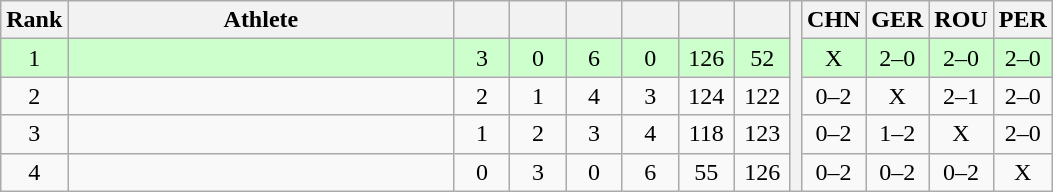<table class="wikitable" style="text-align:center">
<tr>
<th>Rank</th>
<th width=250>Athlete</th>
<th width=30></th>
<th width=30></th>
<th width=30></th>
<th width=30></th>
<th width=30></th>
<th width=30></th>
<th rowspan=5></th>
<th width=30>CHN</th>
<th width=30>GER</th>
<th width=30>ROU</th>
<th width=30>PER</th>
</tr>
<tr style="background-color:#ccffcc;">
<td>1</td>
<td align=left></td>
<td>3</td>
<td>0</td>
<td>6</td>
<td>0</td>
<td>126</td>
<td>52</td>
<td>X</td>
<td>2–0</td>
<td>2–0</td>
<td>2–0</td>
</tr>
<tr>
<td>2</td>
<td align=left></td>
<td>2</td>
<td>1</td>
<td>4</td>
<td>3</td>
<td>124</td>
<td>122</td>
<td>0–2</td>
<td>X</td>
<td>2–1</td>
<td>2–0</td>
</tr>
<tr>
<td>3</td>
<td align=left></td>
<td>1</td>
<td>2</td>
<td>3</td>
<td>4</td>
<td>118</td>
<td>123</td>
<td>0–2</td>
<td>1–2</td>
<td>X</td>
<td>2–0</td>
</tr>
<tr>
<td>4</td>
<td align=left></td>
<td>0</td>
<td>3</td>
<td>0</td>
<td>6</td>
<td>55</td>
<td>126</td>
<td>0–2</td>
<td>0–2</td>
<td>0–2</td>
<td>X</td>
</tr>
</table>
